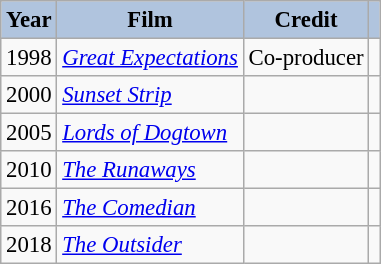<table class="wikitable" style="font-size:95%;">
<tr>
<th style="background:#B0C4DE;">Year</th>
<th style="background:#B0C4DE;">Film</th>
<th style="background:#B0C4DE;">Credit</th>
<th style="background:#B0C4DE;"></th>
</tr>
<tr>
<td>1998</td>
<td><em><a href='#'>Great Expectations</a></em></td>
<td>Co-producer</td>
<td></td>
</tr>
<tr>
<td>2000</td>
<td><em><a href='#'>Sunset Strip</a></em></td>
<td></td>
<td></td>
</tr>
<tr>
<td>2005</td>
<td><em><a href='#'>Lords of Dogtown</a></em></td>
<td></td>
<td></td>
</tr>
<tr>
<td>2010</td>
<td><em><a href='#'>The Runaways</a></em></td>
<td></td>
<td></td>
</tr>
<tr>
<td>2016</td>
<td><em><a href='#'>The Comedian</a></em></td>
<td></td>
<td></td>
</tr>
<tr>
<td>2018</td>
<td><em><a href='#'>The Outsider</a></em></td>
<td></td>
<td></td>
</tr>
</table>
